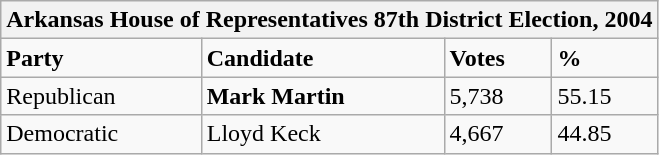<table class="wikitable">
<tr>
<th colspan="4">Arkansas House of Representatives 87th District Election, 2004</th>
</tr>
<tr>
<td><strong>Party</strong></td>
<td><strong>Candidate</strong></td>
<td><strong>Votes</strong></td>
<td><strong>%</strong></td>
</tr>
<tr>
<td>Republican</td>
<td><strong>Mark Martin</strong></td>
<td>5,738</td>
<td>55.15</td>
</tr>
<tr>
<td>Democratic</td>
<td>Lloyd Keck</td>
<td>4,667</td>
<td>44.85</td>
</tr>
</table>
